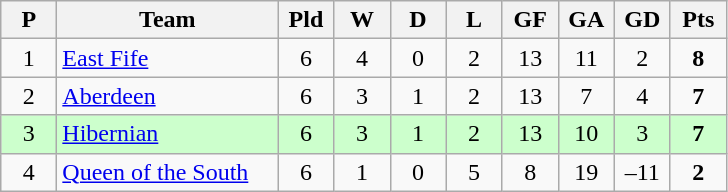<table class="wikitable" style="text-align: center;">
<tr>
<th width=30>P</th>
<th width=140>Team</th>
<th width=30>Pld</th>
<th width=30>W</th>
<th width=30>D</th>
<th width=30>L</th>
<th width=30>GF</th>
<th width=30>GA</th>
<th width=30>GD</th>
<th width=30>Pts</th>
</tr>
<tr>
<td>1</td>
<td align=left><a href='#'>East Fife</a></td>
<td>6</td>
<td>4</td>
<td>0</td>
<td>2</td>
<td>13</td>
<td>11</td>
<td>2</td>
<td><strong>8</strong></td>
</tr>
<tr>
<td>2</td>
<td align=left><a href='#'>Aberdeen</a></td>
<td>6</td>
<td>3</td>
<td>1</td>
<td>2</td>
<td>13</td>
<td>7</td>
<td>4</td>
<td><strong>7</strong></td>
</tr>
<tr style="background:#ccffcc;">
<td>3</td>
<td align=left><a href='#'>Hibernian</a></td>
<td>6</td>
<td>3</td>
<td>1</td>
<td>2</td>
<td>13</td>
<td>10</td>
<td>3</td>
<td><strong>7</strong></td>
</tr>
<tr>
<td>4</td>
<td align=left><a href='#'>Queen of the South</a></td>
<td>6</td>
<td>1</td>
<td>0</td>
<td>5</td>
<td>8</td>
<td>19</td>
<td>–11</td>
<td><strong>2</strong></td>
</tr>
</table>
